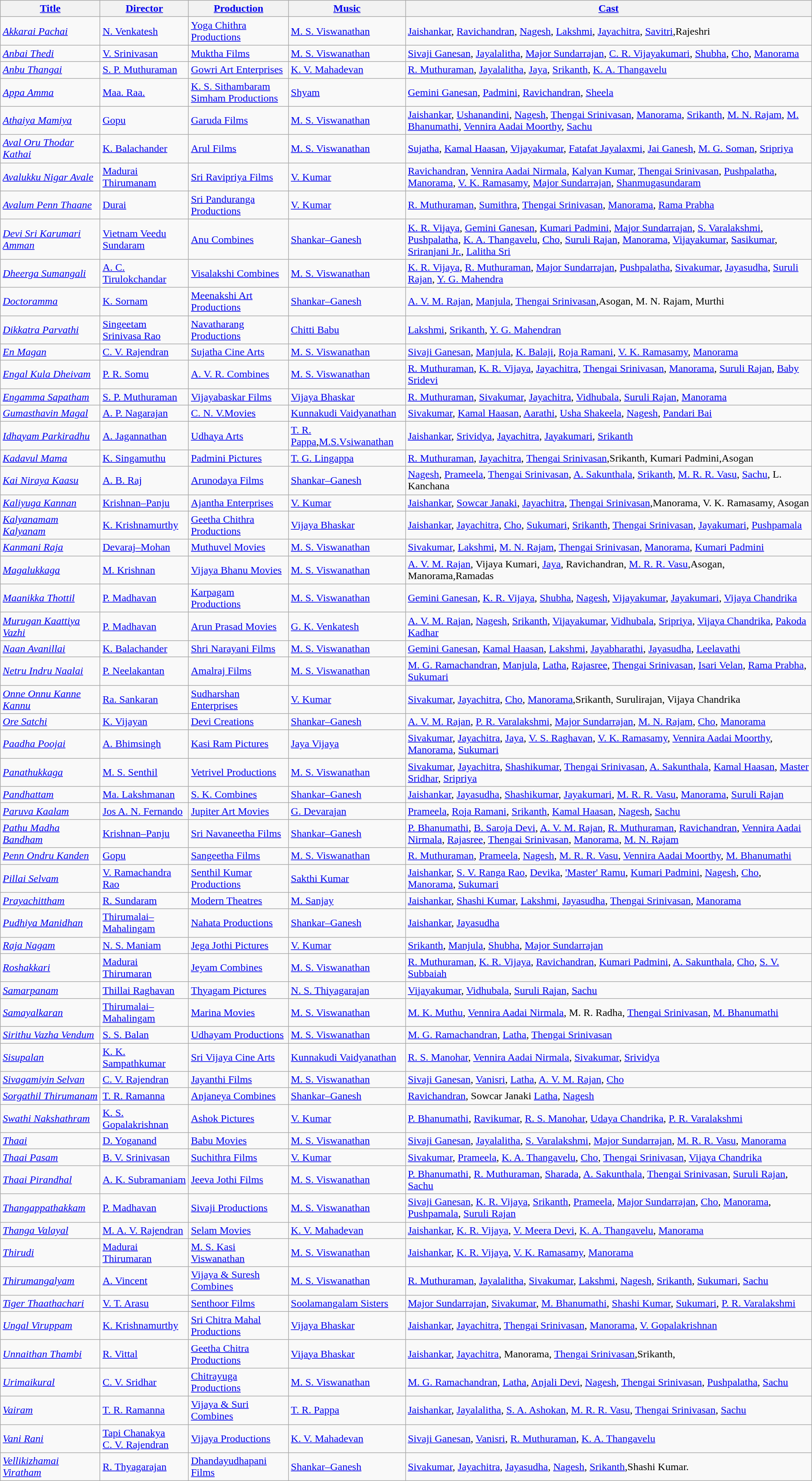<table class="wikitable">
<tr>
<th><a href='#'>Title</a></th>
<th><a href='#'>Director</a></th>
<th><a href='#'>Production</a></th>
<th><a href='#'>Music</a></th>
<th><a href='#'>Cast</a></th>
</tr>
<tr --->
<td><em><a href='#'>Akkarai Pachai</a></em></td>
<td><a href='#'>N. Venkatesh</a></td>
<td><a href='#'>Yoga Chithra Productions</a></td>
<td><a href='#'>M. S. Viswanathan</a></td>
<td><a href='#'>Jaishankar</a>, <a href='#'>Ravichandran</a>, <a href='#'>Nagesh</a>, <a href='#'>Lakshmi</a>, <a href='#'>Jayachitra</a>, <a href='#'>Savitri</a>,Rajeshri</td>
</tr>
<tr --->
<td><em><a href='#'>Anbai Thedi</a></em></td>
<td><a href='#'>V. Srinivasan</a></td>
<td><a href='#'>Muktha Films</a></td>
<td><a href='#'>M. S. Viswanathan</a></td>
<td><a href='#'>Sivaji Ganesan</a>, <a href='#'>Jayalalitha</a>, <a href='#'>Major Sundarrajan</a>, <a href='#'>C. R. Vijayakumari</a>, <a href='#'>Shubha</a>, <a href='#'>Cho</a>, <a href='#'>Manorama</a></td>
</tr>
<tr --->
<td><em><a href='#'>Anbu Thangai</a></em></td>
<td><a href='#'>S. P. Muthuraman</a></td>
<td><a href='#'>Gowri Art Enterprises</a></td>
<td><a href='#'>K. V. Mahadevan</a></td>
<td><a href='#'>R. Muthuraman</a>, <a href='#'>Jayalalitha</a>, <a href='#'>Jaya</a>, <a href='#'>Srikanth</a>, <a href='#'>K. A. Thangavelu</a></td>
</tr>
<tr --->
<td><em><a href='#'>Appa Amma</a></em></td>
<td><a href='#'>Maa. Raa.</a></td>
<td><a href='#'>K. S. Sithambaram</a><br><a href='#'>Simham Productions</a></td>
<td><a href='#'>Shyam</a></td>
<td><a href='#'>Gemini Ganesan</a>, <a href='#'>Padmini</a>, <a href='#'>Ravichandran</a>, <a href='#'>Sheela</a></td>
</tr>
<tr --->
<td><em><a href='#'>Athaiya Mamiya</a></em></td>
<td><a href='#'>Gopu</a></td>
<td><a href='#'>Garuda Films</a></td>
<td><a href='#'>M. S. Viswanathan</a></td>
<td><a href='#'>Jaishankar</a>, <a href='#'>Ushanandini</a>, <a href='#'>Nagesh</a>, <a href='#'>Thengai Srinivasan</a>, <a href='#'>Manorama</a>, <a href='#'>Srikanth</a>, <a href='#'>M. N. Rajam</a>, <a href='#'>M. Bhanumathi</a>, <a href='#'>Vennira Aadai Moorthy</a>, <a href='#'>Sachu</a></td>
</tr>
<tr --->
<td><em><a href='#'>Aval Oru Thodar Kathai</a></em></td>
<td><a href='#'>K. Balachander</a></td>
<td><a href='#'>Arul Films</a></td>
<td><a href='#'>M. S. Viswanathan</a></td>
<td><a href='#'>Sujatha</a>, <a href='#'>Kamal Haasan</a>, <a href='#'>Vijayakumar</a>, <a href='#'>Fatafat Jayalaxmi</a>, <a href='#'>Jai Ganesh</a>, <a href='#'>M. G. Soman</a>, <a href='#'>Sripriya</a></td>
</tr>
<tr --->
<td><em><a href='#'>Avalukku Nigar Avale</a></em></td>
<td><a href='#'>Madurai Thirumanam</a></td>
<td><a href='#'>Sri Ravipriya Films</a></td>
<td><a href='#'>V. Kumar</a></td>
<td><a href='#'>Ravichandran</a>, <a href='#'>Vennira Aadai Nirmala</a>, <a href='#'>Kalyan Kumar</a>, <a href='#'>Thengai Srinivasan</a>, <a href='#'>Pushpalatha</a>, <a href='#'>Manorama</a>, <a href='#'>V. K. Ramasamy</a>,  <a href='#'>Major Sundarrajan</a>,   <a href='#'>Shanmugasundaram</a></td>
</tr>
<tr --->
<td><em><a href='#'>Avalum Penn Thaane</a></em></td>
<td><a href='#'>Durai</a></td>
<td><a href='#'>Sri Panduranga Productions</a></td>
<td><a href='#'>V. Kumar</a></td>
<td><a href='#'>R. Muthuraman</a>, <a href='#'>Sumithra</a>, <a href='#'>Thengai Srinivasan</a>, <a href='#'>Manorama</a>, <a href='#'>Rama Prabha</a></td>
</tr>
<tr --->
<td><em><a href='#'>Devi Sri Karumari Amman</a></em></td>
<td><a href='#'>Vietnam Veedu Sundaram</a></td>
<td><a href='#'>Anu Combines</a></td>
<td><a href='#'>Shankar–Ganesh</a></td>
<td><a href='#'>K. R. Vijaya</a>, <a href='#'>Gemini Ganesan</a>, <a href='#'>Kumari Padmini</a>, <a href='#'>Major Sundarrajan</a>, <a href='#'>S. Varalakshmi</a>, <a href='#'>Pushpalatha</a>, <a href='#'>K. A. Thangavelu</a>, <a href='#'>Cho</a>, <a href='#'>Suruli Rajan</a>, <a href='#'>Manorama</a>, <a href='#'>Vijayakumar</a>, <a href='#'>Sasikumar</a>, <a href='#'>Sriranjani Jr.</a>, <a href='#'>Lalitha Sri</a></td>
</tr>
<tr>
<td><em><a href='#'>Dheerga Sumangali</a></em></td>
<td><a href='#'>A. C. Tirulokchandar</a></td>
<td><a href='#'>Visalakshi Combines</a></td>
<td><a href='#'>M. S. Viswanathan</a></td>
<td><a href='#'>K. R. Vijaya</a>, <a href='#'>R. Muthuraman</a>, <a href='#'>Major Sundarrajan</a>, <a href='#'>Pushpalatha</a>, <a href='#'>Sivakumar</a>, <a href='#'>Jayasudha</a>, <a href='#'>Suruli Rajan</a>, <a href='#'>Y. G. Mahendra</a></td>
</tr>
<tr --->
<td><em><a href='#'>Doctoramma</a></em></td>
<td><a href='#'>K. Sornam</a></td>
<td><a href='#'>Meenakshi Art Productions</a></td>
<td><a href='#'>Shankar–Ganesh</a></td>
<td><a href='#'>A. V. M. Rajan</a>, <a href='#'>Manjula</a>, <a href='#'>Thengai Srinivasan</a>,Asogan, M. N. Rajam, Murthi</td>
</tr>
<tr --->
<td><em><a href='#'>Dikkatra Parvathi</a></em></td>
<td><a href='#'>Singeetam Srinivasa Rao</a></td>
<td><a href='#'>Navatharang Productions</a></td>
<td><a href='#'>Chitti Babu</a></td>
<td><a href='#'>Lakshmi</a>, <a href='#'>Srikanth</a>, <a href='#'>Y. G. Mahendran</a></td>
</tr>
<tr --->
<td><em><a href='#'>En Magan</a></em></td>
<td><a href='#'>C. V. Rajendran</a></td>
<td><a href='#'>Sujatha Cine Arts</a></td>
<td><a href='#'>M. S. Viswanathan</a></td>
<td><a href='#'>Sivaji Ganesan</a>, <a href='#'>Manjula</a>, <a href='#'>K. Balaji</a>, <a href='#'>Roja Ramani</a>, <a href='#'>V. K. Ramasamy</a>, <a href='#'>Manorama</a></td>
</tr>
<tr --->
<td><em><a href='#'>Engal Kula Dheivam</a></em></td>
<td><a href='#'>P. R. Somu</a></td>
<td><a href='#'>A. V. R. Combines</a></td>
<td><a href='#'>M. S. Viswanathan</a></td>
<td><a href='#'>R. Muthuraman</a>, <a href='#'>K. R. Vijaya</a>, <a href='#'>Jayachitra</a>, <a href='#'>Thengai Srinivasan</a>, <a href='#'>Manorama</a>, <a href='#'>Suruli Rajan</a>, <a href='#'>Baby Sridevi</a></td>
</tr>
<tr --->
<td><em><a href='#'>Engamma Sapatham</a></em></td>
<td><a href='#'>S. P. Muthuraman</a></td>
<td><a href='#'>Vijayabaskar Films</a></td>
<td><a href='#'>Vijaya Bhaskar</a></td>
<td><a href='#'>R. Muthuraman</a>, <a href='#'>Sivakumar</a>, <a href='#'>Jayachitra</a>, <a href='#'>Vidhubala</a>, <a href='#'>Suruli Rajan</a>, <a href='#'>Manorama</a></td>
</tr>
<tr --->
<td><em><a href='#'>Gumasthavin Magal</a></em></td>
<td><a href='#'>A. P. Nagarajan</a></td>
<td><a href='#'>C. N. V.Movies</a></td>
<td><a href='#'>Kunnakudi Vaidyanathan</a></td>
<td><a href='#'>Sivakumar</a>, <a href='#'>Kamal Haasan</a>, <a href='#'>Aarathi</a>, <a href='#'>Usha Shakeela</a>, <a href='#'>Nagesh</a>, <a href='#'>Pandari Bai</a></td>
</tr>
<tr --->
<td><em><a href='#'>Idhayam Parkiradhu</a></em></td>
<td><a href='#'>A. Jagannathan</a></td>
<td><a href='#'>Udhaya Arts</a></td>
<td><a href='#'>T. R. Pappa</a>,<a href='#'>M.S.Vsiwanathan</a></td>
<td><a href='#'>Jaishankar</a>, <a href='#'>Srividya</a>, <a href='#'>Jayachitra</a>, <a href='#'>Jayakumari</a>, <a href='#'>Srikanth</a></td>
</tr>
<tr --->
<td><em><a href='#'>Kadavul Mama</a></em></td>
<td><a href='#'>K. Singamuthu</a></td>
<td><a href='#'>Padmini Pictures</a></td>
<td><a href='#'>T. G. Lingappa</a></td>
<td><a href='#'>R. Muthuraman</a>, <a href='#'>Jayachitra</a>, <a href='#'>Thengai Srinivasan</a>,Srikanth, Kumari Padmini,Asogan</td>
</tr>
<tr --->
<td><em><a href='#'>Kai Niraya Kaasu</a></em></td>
<td><a href='#'>A. B. Raj</a></td>
<td><a href='#'>Arunodaya Films</a></td>
<td><a href='#'>Shankar–Ganesh</a></td>
<td><a href='#'>Nagesh</a>, <a href='#'>Prameela</a>, <a href='#'>Thengai Srinivasan</a>, <a href='#'>A. Sakunthala</a>, <a href='#'>Srikanth</a>, <a href='#'>M. R. R. Vasu</a>, <a href='#'>Sachu</a>, L. Kanchana</td>
</tr>
<tr --->
<td><em><a href='#'>Kaliyuga Kannan</a></em></td>
<td><a href='#'>Krishnan–Panju</a></td>
<td><a href='#'>Ajantha Enterprises</a></td>
<td><a href='#'>V. Kumar</a></td>
<td><a href='#'>Jaishankar</a>, <a href='#'>Sowcar Janaki</a>, <a href='#'>Jayachitra</a>, <a href='#'>Thengai Srinivasan</a>,Manorama, V. K. Ramasamy, Asogan</td>
</tr>
<tr --->
<td><em><a href='#'>Kalyanamam Kalyanam</a></em></td>
<td><a href='#'>K. Krishnamurthy</a></td>
<td><a href='#'>Geetha Chithra Productions</a></td>
<td><a href='#'>Vijaya Bhaskar</a></td>
<td><a href='#'>Jaishankar</a>, <a href='#'>Jayachitra</a>, <a href='#'>Cho</a>, <a href='#'>Sukumari</a>, <a href='#'>Srikanth</a>, <a href='#'>Thengai Srinivasan</a>, <a href='#'>Jayakumari</a>, <a href='#'>Pushpamala</a></td>
</tr>
<tr --->
<td><em><a href='#'>Kanmani Raja</a></em></td>
<td><a href='#'>Devaraj–Mohan</a></td>
<td><a href='#'>Muthuvel Movies</a></td>
<td><a href='#'>M. S. Viswanathan</a></td>
<td><a href='#'>Sivakumar</a>, <a href='#'>Lakshmi</a>, <a href='#'>M. N. Rajam</a>, <a href='#'>Thengai Srinivasan</a>, <a href='#'>Manorama</a>, <a href='#'>Kumari Padmini</a></td>
</tr>
<tr --->
<td><em><a href='#'>Magalukkaga</a></em></td>
<td><a href='#'>M. Krishnan</a></td>
<td><a href='#'>Vijaya Bhanu Movies</a></td>
<td><a href='#'>M. S. Viswanathan</a></td>
<td><a href='#'>A. V. M. Rajan</a>, Vijaya Kumari, <a href='#'>Jaya</a>, Ravichandran, <a href='#'>M. R. R. Vasu</a>,Asogan, Manorama,Ramadas</td>
</tr>
<tr --->
<td><em><a href='#'>Maanikka Thottil</a></em></td>
<td><a href='#'>P. Madhavan</a></td>
<td><a href='#'>Karpagam Productions</a></td>
<td><a href='#'>M. S. Viswanathan</a></td>
<td><a href='#'>Gemini Ganesan</a>, <a href='#'>K. R. Vijaya</a>, <a href='#'>Shubha</a>, <a href='#'>Nagesh</a>, <a href='#'>Vijayakumar</a>, <a href='#'>Jayakumari</a>, <a href='#'>Vijaya Chandrika</a></td>
</tr>
<tr --->
<td><em><a href='#'>Murugan Kaattiya Vazhi</a></em></td>
<td><a href='#'>P. Madhavan</a></td>
<td><a href='#'>Arun Prasad Movies</a></td>
<td><a href='#'>G. K. Venkatesh</a></td>
<td><a href='#'>A. V. M. Rajan</a>, <a href='#'>Nagesh</a>, <a href='#'>Srikanth</a>, <a href='#'>Vijayakumar</a>, <a href='#'>Vidhubala</a>, <a href='#'>Sripriya</a>, <a href='#'>Vijaya Chandrika</a>, <a href='#'>Pakoda Kadhar</a></td>
</tr>
<tr --->
<td><em><a href='#'>Naan Avanillai</a></em></td>
<td><a href='#'>K. Balachander</a></td>
<td><a href='#'>Shri Narayani Films</a></td>
<td><a href='#'>M. S. Viswanathan</a></td>
<td><a href='#'>Gemini Ganesan</a>, <a href='#'>Kamal Haasan</a>, <a href='#'>Lakshmi</a>, <a href='#'>Jayabharathi</a>, <a href='#'>Jayasudha</a>, <a href='#'>Leelavathi</a></td>
</tr>
<tr --->
<td><em><a href='#'>Netru Indru Naalai</a></em></td>
<td><a href='#'>P. Neelakantan</a></td>
<td><a href='#'>Amalraj Films</a></td>
<td><a href='#'>M. S. Viswanathan</a></td>
<td><a href='#'>M. G. Ramachandran</a>, <a href='#'>Manjula</a>, <a href='#'>Latha</a>, <a href='#'>Rajasree</a>, <a href='#'>Thengai Srinivasan</a>, <a href='#'>Isari Velan</a>, <a href='#'>Rama Prabha</a>, <a href='#'>Sukumari</a></td>
</tr>
<tr --->
<td><em><a href='#'>Onne Onnu Kanne Kannu</a></em></td>
<td><a href='#'>Ra. Sankaran</a></td>
<td><a href='#'>Sudharshan Enterprises</a></td>
<td><a href='#'>V. Kumar</a></td>
<td><a href='#'>Sivakumar</a>, <a href='#'>Jayachitra</a>, <a href='#'>Cho</a>, <a href='#'>Manorama</a>,Srikanth, Surulirajan, Vijaya Chandrika</td>
</tr>
<tr --->
<td><em><a href='#'>Ore Satchi</a></em></td>
<td><a href='#'>K. Vijayan</a></td>
<td><a href='#'>Devi Creations</a></td>
<td><a href='#'>Shankar–Ganesh</a></td>
<td><a href='#'>A. V. M. Rajan</a>, <a href='#'>P. R. Varalakshmi</a>, <a href='#'>Major Sundarrajan</a>, <a href='#'>M. N. Rajam</a>, <a href='#'>Cho</a>, <a href='#'>Manorama</a></td>
</tr>
<tr --->
<td><em><a href='#'>Paadha Poojai</a></em></td>
<td><a href='#'>A. Bhimsingh</a></td>
<td><a href='#'>Kasi Ram Pictures</a></td>
<td><a href='#'>Jaya Vijaya</a></td>
<td><a href='#'>Sivakumar</a>, <a href='#'>Jayachitra</a>, <a href='#'>Jaya</a>, <a href='#'>V. S. Raghavan</a>, <a href='#'>V. K. Ramasamy</a>, <a href='#'>Vennira Aadai Moorthy</a>, <a href='#'>Manorama</a>, <a href='#'>Sukumari</a></td>
</tr>
<tr --->
<td><em><a href='#'>Panathukkaga</a></em></td>
<td><a href='#'>M. S. Senthil</a></td>
<td><a href='#'>Vetrivel Productions</a></td>
<td><a href='#'>M. S. Viswanathan</a></td>
<td><a href='#'>Sivakumar</a>, <a href='#'>Jayachitra</a>, <a href='#'>Shashikumar</a>, <a href='#'>Thengai Srinivasan</a>, <a href='#'>A. Sakunthala</a>, <a href='#'>Kamal Haasan</a>, <a href='#'>Master Sridhar</a>, <a href='#'>Sripriya</a></td>
</tr>
<tr --->
<td><em><a href='#'>Pandhattam</a></em></td>
<td><a href='#'>Ma. Lakshmanan</a></td>
<td><a href='#'>S. K. Combines</a></td>
<td><a href='#'>Shankar–Ganesh</a></td>
<td><a href='#'>Jaishankar</a>, <a href='#'>Jayasudha</a>, <a href='#'>Shashikumar</a>, <a href='#'>Jayakumari</a>, <a href='#'>M. R. R. Vasu</a>, <a href='#'>Manorama</a>, <a href='#'>Suruli Rajan</a></td>
</tr>
<tr --->
<td><em><a href='#'>Paruva Kaalam</a></em></td>
<td><a href='#'>Jos A. N. Fernando</a></td>
<td><a href='#'>Jupiter Art Movies</a></td>
<td><a href='#'>G. Devarajan</a></td>
<td><a href='#'>Prameela</a>, <a href='#'>Roja Ramani</a>, <a href='#'>Srikanth</a>, <a href='#'>Kamal Haasan</a>, <a href='#'>Nagesh</a>, <a href='#'>Sachu</a></td>
</tr>
<tr --->
<td><em><a href='#'>Pathu Madha Bandham</a></em></td>
<td><a href='#'>Krishnan–Panju</a></td>
<td><a href='#'>Sri Navaneetha Films</a></td>
<td><a href='#'>Shankar–Ganesh</a></td>
<td><a href='#'>P. Bhanumathi</a>, <a href='#'>B. Saroja Devi</a>, <a href='#'>A. V. M. Rajan</a>, <a href='#'>R. Muthuraman</a>, <a href='#'>Ravichandran</a>, <a href='#'>Vennira Aadai Nirmala</a>, <a href='#'>Rajasree</a>, <a href='#'>Thengai Srinivasan</a>, <a href='#'>Manorama</a>, <a href='#'>M. N. Rajam</a></td>
</tr>
<tr --->
<td><em><a href='#'>Penn Ondru Kanden</a></em></td>
<td><a href='#'>Gopu</a></td>
<td><a href='#'>Sangeetha Films</a></td>
<td><a href='#'>M. S. Viswanathan</a></td>
<td><a href='#'>R. Muthuraman</a>, <a href='#'>Prameela</a>, <a href='#'>Nagesh</a>, <a href='#'>M. R. R. Vasu</a>, <a href='#'>Vennira Aadai Moorthy</a>, <a href='#'>M. Bhanumathi</a></td>
</tr>
<tr --->
<td><em><a href='#'>Pillai Selvam</a></em></td>
<td><a href='#'>V. Ramachandra Rao</a></td>
<td><a href='#'>Senthil Kumar Productions</a></td>
<td><a href='#'>Sakthi Kumar</a></td>
<td><a href='#'>Jaishankar</a>, <a href='#'>S. V. Ranga Rao</a>, <a href='#'>Devika</a>, <a href='#'>'Master' Ramu</a>, <a href='#'>Kumari Padmini</a>, <a href='#'>Nagesh</a>, <a href='#'>Cho</a>, <a href='#'>Manorama</a>, <a href='#'>Sukumari</a></td>
</tr>
<tr --->
<td><em><a href='#'>Prayachittham</a></em></td>
<td><a href='#'>R. Sundaram</a></td>
<td><a href='#'>Modern Theatres</a></td>
<td><a href='#'>M. Sanjay</a></td>
<td><a href='#'>Jaishankar</a>, <a href='#'>Shashi Kumar</a>, <a href='#'>Lakshmi</a>, <a href='#'>Jayasudha</a>, <a href='#'>Thengai Srinivasan</a>, <a href='#'>Manorama</a></td>
</tr>
<tr --->
<td><em><a href='#'>Pudhiya Manidhan</a></em></td>
<td><a href='#'>Thirumalai–Mahalingam</a></td>
<td><a href='#'>Nahata Productions</a></td>
<td><a href='#'>Shankar–Ganesh</a></td>
<td><a href='#'>Jaishankar</a>, <a href='#'>Jayasudha</a></td>
</tr>
<tr --->
<td><em><a href='#'>Raja Nagam</a></em></td>
<td><a href='#'>N. S. Maniam</a></td>
<td><a href='#'>Jega Jothi Pictures</a></td>
<td><a href='#'>V. Kumar</a></td>
<td><a href='#'>Srikanth</a>, <a href='#'>Manjula</a>, <a href='#'>Shubha</a>, <a href='#'>Major Sundarrajan</a></td>
</tr>
<tr --->
<td><em><a href='#'>Roshakkari</a></em></td>
<td><a href='#'>Madurai Thirumaran</a></td>
<td><a href='#'>Jeyam Combines</a></td>
<td><a href='#'>M. S. Viswanathan</a></td>
<td><a href='#'>R. Muthuraman</a>, <a href='#'>K. R. Vijaya</a>, <a href='#'>Ravichandran</a>, <a href='#'>Kumari Padmini</a>, <a href='#'>A. Sakunthala</a>, <a href='#'>Cho</a>, <a href='#'>S. V. Subbaiah</a></td>
</tr>
<tr --->
<td><em><a href='#'>Samarpanam</a></em></td>
<td><a href='#'>Thillai Raghavan</a></td>
<td><a href='#'>Thyagam Pictures</a></td>
<td><a href='#'>N. S. Thiyagarajan</a></td>
<td><a href='#'>Vijayakumar</a>, <a href='#'>Vidhubala</a>, <a href='#'>Suruli Rajan</a>, <a href='#'>Sachu</a></td>
</tr>
<tr --->
<td><em><a href='#'>Samayalkaran</a></em></td>
<td><a href='#'>Thirumalai–Mahalingam</a></td>
<td><a href='#'>Marina Movies</a></td>
<td><a href='#'>M. S. Viswanathan</a></td>
<td><a href='#'>M. K. Muthu</a>, <a href='#'>Vennira Aadai Nirmala</a>, M. R. Radha,  <a href='#'>Thengai Srinivasan</a>, <a href='#'>M. Bhanumathi</a></td>
</tr>
<tr --->
<td><em><a href='#'>Sirithu Vazha Vendum</a></em></td>
<td><a href='#'>S. S. Balan</a></td>
<td><a href='#'>Udhayam Productions</a></td>
<td><a href='#'>M. S. Viswanathan</a></td>
<td><a href='#'>M. G. Ramachandran</a>, <a href='#'>Latha</a>, <a href='#'>Thengai Srinivasan</a></td>
</tr>
<tr --->
<td><em><a href='#'>Sisupalan</a></em></td>
<td><a href='#'>K. K. Sampathkumar</a></td>
<td><a href='#'>Sri Vijaya Cine Arts</a></td>
<td><a href='#'>Kunnakudi Vaidyanathan</a></td>
<td><a href='#'>R. S. Manohar</a>, <a href='#'>Vennira Aadai Nirmala</a>, <a href='#'>Sivakumar</a>, <a href='#'>Srividya</a></td>
</tr>
<tr --->
<td><em><a href='#'>Sivagamiyin Selvan</a></em></td>
<td><a href='#'>C. V. Rajendran</a></td>
<td><a href='#'>Jayanthi Films</a></td>
<td><a href='#'>M. S. Viswanathan</a></td>
<td><a href='#'>Sivaji Ganesan</a>, <a href='#'>Vanisri</a>, <a href='#'>Latha</a>, <a href='#'>A. V. M. Rajan</a>, <a href='#'>Cho</a></td>
</tr>
<tr --->
<td><em><a href='#'>Sorgathil Thirumanam</a></em></td>
<td><a href='#'>T. R. Ramanna</a></td>
<td><a href='#'>Anjaneya Combines</a></td>
<td><a href='#'>Shankar–Ganesh</a></td>
<td><a href='#'>Ravichandran</a>, Sowcar Janaki <a href='#'>Latha</a>, <a href='#'>Nagesh</a></td>
</tr>
<tr --->
<td><em><a href='#'>Swathi Nakshathram</a></em></td>
<td><a href='#'>K. S. Gopalakrishnan</a></td>
<td><a href='#'>Ashok Pictures</a></td>
<td><a href='#'>V. Kumar</a></td>
<td><a href='#'>P. Bhanumathi</a>, <a href='#'>Ravikumar</a>, <a href='#'>R. S. Manohar</a>, <a href='#'>Udaya Chandrika</a>, <a href='#'>P. R. Varalakshmi</a></td>
</tr>
<tr --->
<td><em><a href='#'>Thaai</a></em></td>
<td><a href='#'>D. Yoganand</a></td>
<td><a href='#'>Babu Movies</a></td>
<td><a href='#'>M. S. Viswanathan</a></td>
<td><a href='#'>Sivaji Ganesan</a>, <a href='#'>Jayalalitha</a>, <a href='#'>S. Varalakshmi</a>, <a href='#'>Major Sundarrajan</a>, <a href='#'>M. R. R. Vasu</a>, <a href='#'>Manorama</a></td>
</tr>
<tr --->
<td><em><a href='#'>Thaai Pasam</a></em></td>
<td><a href='#'>B. V. Srinivasan</a></td>
<td><a href='#'>Suchithra Films</a></td>
<td><a href='#'>V. Kumar</a></td>
<td><a href='#'>Sivakumar</a>, <a href='#'>Prameela</a>, <a href='#'>K. A. Thangavelu</a>, <a href='#'>Cho</a>, <a href='#'>Thengai Srinivasan</a>, <a href='#'>Vijaya Chandrika</a></td>
</tr>
<tr --->
<td><em><a href='#'>Thaai Pirandhal</a></em></td>
<td><a href='#'>A. K. Subramaniam</a></td>
<td><a href='#'>Jeeva Jothi Films</a></td>
<td><a href='#'>M. S. Viswanathan</a></td>
<td><a href='#'>P. Bhanumathi</a>, <a href='#'>R. Muthuraman</a>, <a href='#'>Sharada</a>, <a href='#'>A. Sakunthala</a>, <a href='#'>Thengai Srinivasan</a>, <a href='#'>Suruli Rajan</a>, <a href='#'>Sachu</a></td>
</tr>
<tr --->
<td><em><a href='#'>Thangappathakkam</a></em></td>
<td><a href='#'>P. Madhavan</a></td>
<td><a href='#'>Sivaji Productions</a></td>
<td><a href='#'>M. S. Viswanathan</a></td>
<td><a href='#'>Sivaji Ganesan</a>, <a href='#'>K. R. Vijaya</a>, <a href='#'>Srikanth</a>, <a href='#'>Prameela</a>, <a href='#'>Major Sundarrajan</a>, <a href='#'>Cho</a>, <a href='#'>Manorama</a>, <a href='#'>Pushpamala</a>, <a href='#'>Suruli Rajan</a></td>
</tr>
<tr --->
<td><em><a href='#'>Thanga Valayal</a></em></td>
<td><a href='#'>M. A. V. Rajendran</a></td>
<td><a href='#'>Selam Movies</a></td>
<td><a href='#'>K. V. Mahadevan</a></td>
<td><a href='#'>Jaishankar</a>, <a href='#'>K. R. Vijaya</a>, <a href='#'>V. Meera Devi</a>, <a href='#'>K. A. Thangavelu</a>, <a href='#'>Manorama</a></td>
</tr>
<tr --->
<td><em><a href='#'>Thirudi</a></em></td>
<td><a href='#'>Madurai Thirumaran</a></td>
<td><a href='#'>M. S. Kasi Viswanathan</a></td>
<td><a href='#'>M. S. Viswanathan</a></td>
<td><a href='#'>Jaishankar</a>, <a href='#'>K. R. Vijaya</a>, <a href='#'>V. K. Ramasamy</a>, <a href='#'>Manorama</a></td>
</tr>
<tr --->
<td><em><a href='#'>Thirumangalyam</a></em></td>
<td><a href='#'>A. Vincent</a></td>
<td><a href='#'>Vijaya & Suresh Combines</a></td>
<td><a href='#'>M. S. Viswanathan</a></td>
<td><a href='#'>R. Muthuraman</a>, <a href='#'>Jayalalitha</a>, <a href='#'>Sivakumar</a>, <a href='#'>Lakshmi</a>, <a href='#'>Nagesh</a>, <a href='#'>Srikanth</a>, <a href='#'>Sukumari</a>, <a href='#'>Sachu</a></td>
</tr>
<tr --->
<td><em><a href='#'>Tiger Thaathachari</a></em></td>
<td><a href='#'>V. T. Arasu</a></td>
<td><a href='#'>Senthoor Films</a></td>
<td><a href='#'>Soolamangalam Sisters</a></td>
<td><a href='#'>Major Sundarrajan</a>, <a href='#'>Sivakumar</a>, <a href='#'>M. Bhanumathi</a>, <a href='#'>Shashi Kumar</a>, <a href='#'>Sukumari</a>, <a href='#'>P. R. Varalakshmi</a></td>
</tr>
<tr --->
<td><em><a href='#'>Ungal Viruppam</a></em></td>
<td><a href='#'>K. Krishnamurthy</a></td>
<td><a href='#'>Sri Chitra Mahal Productions</a></td>
<td><a href='#'>Vijaya Bhaskar</a></td>
<td><a href='#'>Jaishankar</a>, <a href='#'>Jayachitra</a>, <a href='#'>Thengai Srinivasan</a>, <a href='#'>Manorama</a>, <a href='#'>V. Gopalakrishnan</a></td>
</tr>
<tr --->
<td><em><a href='#'>Unnaithan Thambi</a></em></td>
<td><a href='#'>R. Vittal</a></td>
<td><a href='#'>Geetha Chitra Productions</a></td>
<td><a href='#'>Vijaya Bhaskar</a></td>
<td><a href='#'>Jaishankar</a>, <a href='#'>Jayachitra</a>, Manorama,  <a href='#'>Thengai Srinivasan</a>,Srikanth,</td>
</tr>
<tr --->
<td><em><a href='#'>Urimaikural</a></em></td>
<td><a href='#'>C. V. Sridhar</a></td>
<td><a href='#'>Chitrayuga Productions</a></td>
<td><a href='#'>M. S. Viswanathan</a></td>
<td><a href='#'>M. G. Ramachandran</a>, <a href='#'>Latha</a>, <a href='#'>Anjali Devi</a>, <a href='#'>Nagesh</a>, <a href='#'>Thengai Srinivasan</a>, <a href='#'>Pushpalatha</a>, <a href='#'>Sachu</a></td>
</tr>
<tr --->
<td><em><a href='#'>Vairam</a></em></td>
<td><a href='#'>T. R. Ramanna</a></td>
<td><a href='#'>Vijaya & Suri Combines</a></td>
<td><a href='#'>T. R. Pappa</a></td>
<td><a href='#'>Jaishankar</a>, <a href='#'>Jayalalitha</a>, <a href='#'>S. A. Ashokan</a>, <a href='#'>M. R. R. Vasu</a>, <a href='#'>Thengai Srinivasan</a>, <a href='#'>Sachu</a></td>
</tr>
<tr --->
<td><em><a href='#'>Vani Rani</a></em></td>
<td><a href='#'>Tapi Chanakya</a><br><a href='#'>C. V. Rajendran</a></td>
<td><a href='#'>Vijaya Productions</a></td>
<td><a href='#'>K. V. Mahadevan</a></td>
<td><a href='#'>Sivaji Ganesan</a>, <a href='#'>Vanisri</a>, <a href='#'>R. Muthuraman</a>, <a href='#'>K. A. Thangavelu</a></td>
</tr>
<tr --->
<td><em><a href='#'>Vellikizhamai Viratham</a></em></td>
<td><a href='#'>R. Thyagarajan</a></td>
<td><a href='#'>Dhandayudhapani Films</a></td>
<td><a href='#'>Shankar–Ganesh</a></td>
<td><a href='#'>Sivakumar</a>, <a href='#'>Jayachitra</a>, <a href='#'>Jayasudha</a>, <a href='#'>Nagesh</a>, <a href='#'>Srikanth</a>,Shashi Kumar.</td>
</tr>
</table>
